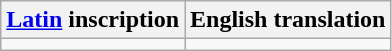<table class="wikitable">
<tr>
<th><a href='#'>Latin</a> inscription</th>
<th>English translation</th>
</tr>
<tr>
<td></td>
<td></td>
</tr>
</table>
